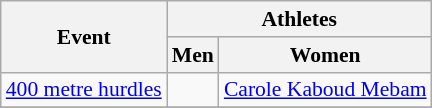<table class=wikitable style="font-size:90%">
<tr>
<th rowspan=2>Event</th>
<th colspan=2>Athletes</th>
</tr>
<tr>
<th>Men</th>
<th>Women</th>
</tr>
<tr>
<td><a href='#'>400 metre hurdles</a></td>
<td></td>
<td><a href='#'>Carole Kaboud Mebam</a></td>
</tr>
<tr>
</tr>
</table>
